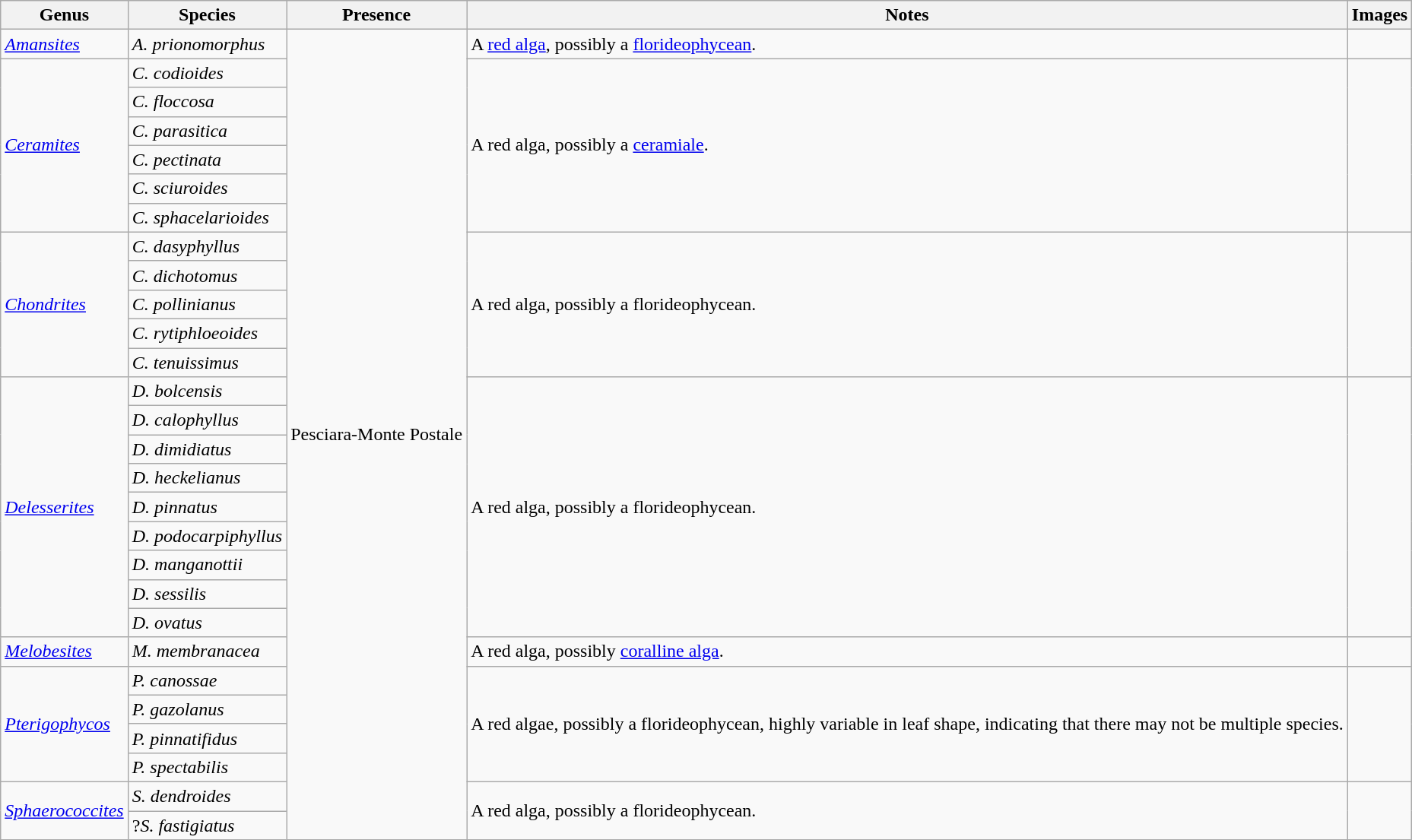<table class="wikitable" align="center">
<tr>
<th>Genus</th>
<th>Species</th>
<th>Presence</th>
<th>Notes</th>
<th>Images</th>
</tr>
<tr>
<td><em><a href='#'>Amansites</a></em></td>
<td><em>A. prionomorphus</em></td>
<td rowspan="28">Pesciara-Monte Postale</td>
<td>A <a href='#'>red alga</a>, possibly a <a href='#'>florideophycean</a>.</td>
<td></td>
</tr>
<tr>
<td rowspan="6"><em><a href='#'>Ceramites</a></em></td>
<td><em>C. codioides</em></td>
<td rowspan="6">A red alga, possibly a <a href='#'>ceramiale</a>.</td>
<td rowspan="6"></td>
</tr>
<tr>
<td><em>C. floccosa</em></td>
</tr>
<tr>
<td><em>C. parasitica</em></td>
</tr>
<tr>
<td><em>C. pectinata</em></td>
</tr>
<tr>
<td><em>C. sciuroides</em></td>
</tr>
<tr>
<td><em>C. sphacelarioides</em></td>
</tr>
<tr>
<td rowspan="5"><em><a href='#'>Chondrites</a></em></td>
<td><em>C. dasyphyllus</em></td>
<td rowspan="5">A red alga, possibly a florideophycean.</td>
<td rowspan="5"></td>
</tr>
<tr>
<td><em>C. dichotomus</em></td>
</tr>
<tr>
<td><em>C. pollinianus</em></td>
</tr>
<tr>
<td><em>C. rytiphloeoides</em></td>
</tr>
<tr>
<td><em>C. tenuissimus</em></td>
</tr>
<tr>
<td rowspan="9"><em><a href='#'>Delesserites</a></em></td>
<td><em>D. bolcensis</em></td>
<td rowspan="9">A red alga, possibly a florideophycean.</td>
<td rowspan="9"></td>
</tr>
<tr>
<td><em>D. calophyllus</em></td>
</tr>
<tr>
<td><em>D. dimidiatus</em></td>
</tr>
<tr>
<td><em>D. heckelianus</em></td>
</tr>
<tr>
<td><em>D. pinnatus</em></td>
</tr>
<tr>
<td><em>D. podocarpiphyllus</em></td>
</tr>
<tr>
<td><em>D. manganottii</em></td>
</tr>
<tr>
<td><em>D. sessilis</em></td>
</tr>
<tr>
<td><em>D. ovatus</em></td>
</tr>
<tr>
<td><em><a href='#'>Melobesites</a></em></td>
<td><em>M. membranacea</em></td>
<td>A red alga, possibly <a href='#'>coralline alga</a>.</td>
<td></td>
</tr>
<tr>
<td rowspan="4"><em><a href='#'>Pterigophycos</a></em></td>
<td><em>P. canossae</em></td>
<td rowspan="4">A red algae, possibly a florideophycean, highly variable in leaf shape, indicating that there may not be multiple species.</td>
<td rowspan="4"></td>
</tr>
<tr>
<td><em>P. gazolanus</em></td>
</tr>
<tr>
<td><em>P. pinnatifidus</em></td>
</tr>
<tr>
<td><em>P. spectabilis</em></td>
</tr>
<tr>
<td rowspan="2"><em><a href='#'>Sphaerococcites</a></em></td>
<td><em>S. dendroides</em></td>
<td rowspan="2">A red alga, possibly a florideophycean.</td>
<td rowspan="2"></td>
</tr>
<tr>
<td>?<em>S. fastigiatus</em></td>
</tr>
</table>
